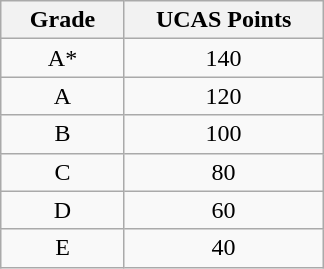<table class="wikitable" border="2" style="text-align:center; margin-left:1em;">
<tr>
<th width="75">Grade</th>
<th width="125">UCAS Points</th>
</tr>
<tr>
<td align="center">A*</td>
<td>140</td>
</tr>
<tr>
<td align="center">A</td>
<td>120</td>
</tr>
<tr>
<td align="center">B</td>
<td>100</td>
</tr>
<tr>
<td align="center">C</td>
<td>80</td>
</tr>
<tr>
<td align="center">D</td>
<td>60</td>
</tr>
<tr>
<td align="center">E</td>
<td>40</td>
</tr>
</table>
